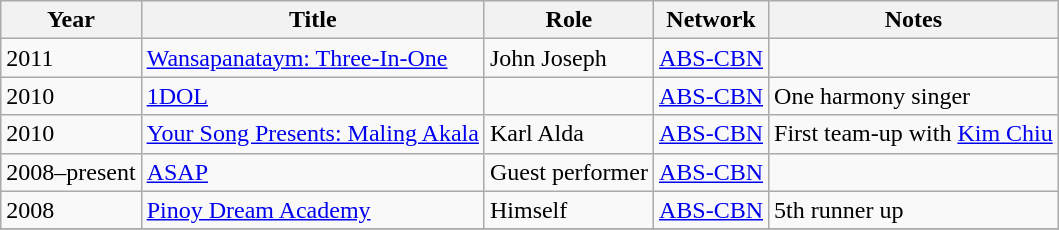<table class="wikitable">
<tr>
<th>Year</th>
<th>Title</th>
<th>Role</th>
<th>Network</th>
<th>Notes</th>
</tr>
<tr>
<td>2011</td>
<td><a href='#'> Wansapanataym: Three-In-One</a></td>
<td>John Joseph</td>
<td><a href='#'>ABS-CBN</a></td>
<td></td>
</tr>
<tr>
<td>2010</td>
<td><a href='#'>1DOL</a></td>
<td></td>
<td><a href='#'>ABS-CBN</a></td>
<td>One harmony singer</td>
</tr>
<tr>
<td>2010</td>
<td><a href='#'>Your Song Presents: Maling Akala</a></td>
<td>Karl Alda</td>
<td><a href='#'>ABS-CBN</a></td>
<td>First team-up with <a href='#'>Kim Chiu</a></td>
</tr>
<tr>
<td>2008–present</td>
<td><a href='#'>ASAP</a></td>
<td>Guest performer</td>
<td><a href='#'>ABS-CBN</a></td>
<td></td>
</tr>
<tr>
<td>2008</td>
<td><a href='#'>Pinoy Dream Academy</a></td>
<td>Himself</td>
<td><a href='#'>ABS-CBN</a></td>
<td>5th runner up</td>
</tr>
<tr>
</tr>
</table>
